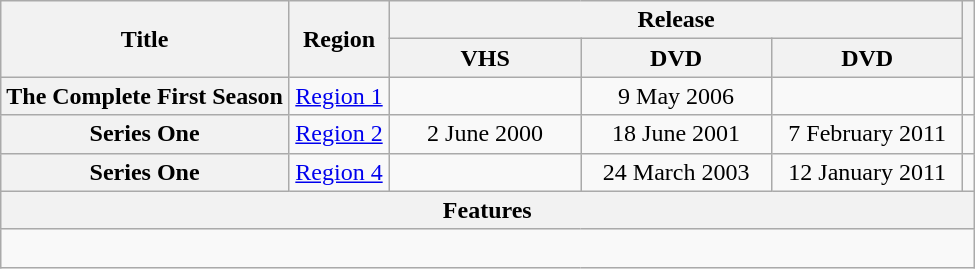<table class="wikitable sortable plainrowheaders">
<tr>
<th rowspan="2">Title</th>
<th width="60" rowspan="2">Region</th>
<th colspan="3">Release</th>
<th rowspan="2"></th>
</tr>
<tr>
<th width="120">VHS</th>
<th width="120">DVD</th>
<th width="120">DVD </th>
</tr>
<tr>
<th scope="row"><strong>The Complete First Season</strong></th>
<td align="center"><a href='#'>Region 1</a></td>
<td></td>
<td align="center">9 May 2006</td>
<td></td>
<td align="center"></td>
</tr>
<tr>
<th scope="row"><strong>Series One</strong></th>
<td align="center"><a href='#'>Region 2</a></td>
<td align="center">2 June 2000</td>
<td align="center">18 June 2001</td>
<td align="center">7 February 2011</td>
<td align="center"></td>
</tr>
<tr>
<th scope="row"><strong>Series One</strong></th>
<td align="center"><a href='#'>Region 4</a></td>
<td></td>
<td align="center">24 March 2003</td>
<td align="center">12 January 2011</td>
<td align="center"></td>
</tr>
<tr>
<th colspan="7">Features</th>
</tr>
<tr>
<td colspan="7"><br></td>
</tr>
</table>
